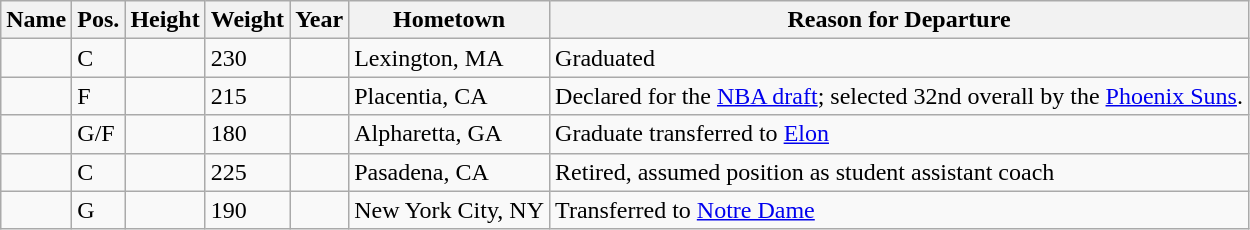<table class="wikitable sortable" style="font-size:100%;" border="1">
<tr>
<th>Name</th>
<th>Pos.</th>
<th>Height</th>
<th>Weight</th>
<th>Year</th>
<th>Hometown</th>
<th ! class="unsortable">Reason for Departure</th>
</tr>
<tr>
<td></td>
<td>C</td>
<td></td>
<td>230</td>
<td></td>
<td>Lexington, MA</td>
<td>Graduated</td>
</tr>
<tr>
<td></td>
<td>F</td>
<td></td>
<td>215</td>
<td></td>
<td>Placentia, CA</td>
<td>Declared for the <a href='#'>NBA draft</a>; selected 32nd overall by the <a href='#'>Phoenix Suns</a>.</td>
</tr>
<tr>
<td></td>
<td>G/F</td>
<td></td>
<td>180</td>
<td></td>
<td>Alpharetta, GA</td>
<td>Graduate transferred to <a href='#'>Elon</a></td>
</tr>
<tr>
<td></td>
<td>C</td>
<td></td>
<td>225</td>
<td></td>
<td>Pasadena, CA</td>
<td>Retired, assumed position as student assistant coach</td>
</tr>
<tr>
<td></td>
<td>G</td>
<td></td>
<td>190</td>
<td></td>
<td>New York City, NY</td>
<td>Transferred to <a href='#'>Notre Dame</a></td>
</tr>
</table>
